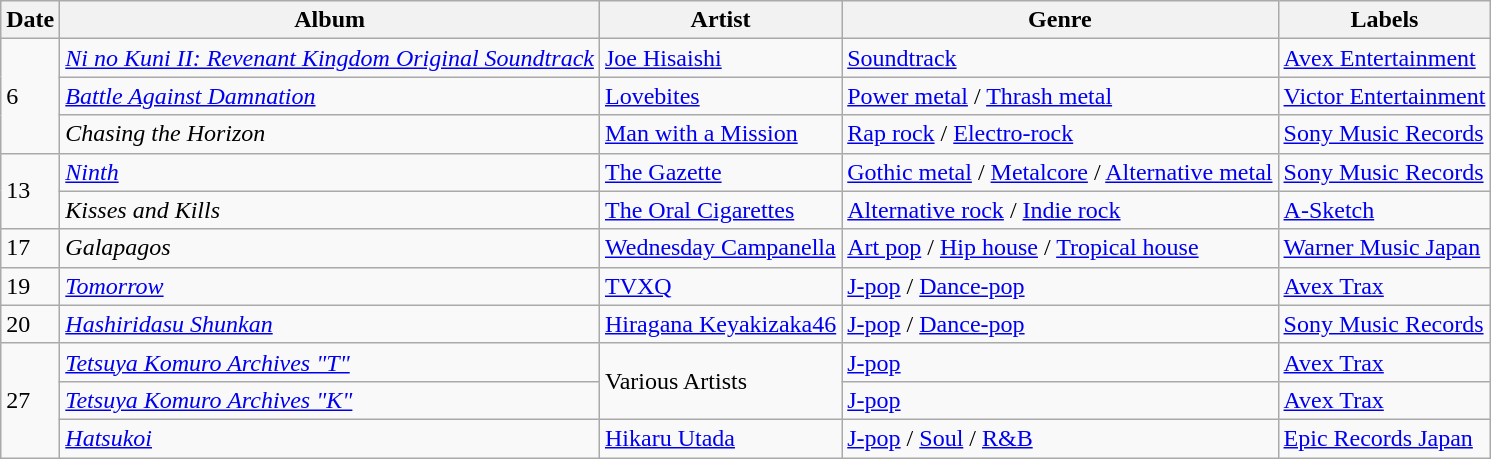<table class="wikitable">
<tr>
<th>Date</th>
<th>Album</th>
<th>Artist</th>
<th>Genre</th>
<th>Labels</th>
</tr>
<tr>
<td rowspan="3">6</td>
<td><em><a href='#'>Ni no Kuni II: Revenant Kingdom Original Soundtrack</a></em></td>
<td><a href='#'>Joe Hisaishi</a></td>
<td><a href='#'>Soundtrack</a></td>
<td><a href='#'>Avex Entertainment</a></td>
</tr>
<tr>
<td><em><a href='#'>Battle Against Damnation</a></em></td>
<td><a href='#'>Lovebites</a></td>
<td><a href='#'>Power metal</a> / <a href='#'>Thrash metal</a></td>
<td><a href='#'>Victor Entertainment</a></td>
</tr>
<tr>
<td><em>Chasing the Horizon</em></td>
<td><a href='#'>Man with a Mission</a></td>
<td><a href='#'>Rap rock</a> / <a href='#'>Electro-rock</a></td>
<td><a href='#'>Sony Music Records</a></td>
</tr>
<tr>
<td rowspan="2">13</td>
<td><em><a href='#'>Ninth</a></em></td>
<td><a href='#'>The Gazette</a></td>
<td><a href='#'>Gothic metal</a> / <a href='#'>Metalcore</a> / <a href='#'>Alternative metal</a></td>
<td><a href='#'>Sony Music Records</a></td>
</tr>
<tr>
<td><em>Kisses and Kills</em></td>
<td><a href='#'>The Oral Cigarettes</a></td>
<td><a href='#'>Alternative rock</a> / <a href='#'>Indie rock</a></td>
<td><a href='#'>A-Sketch</a></td>
</tr>
<tr>
<td>17</td>
<td><em>Galapagos</em></td>
<td><a href='#'>Wednesday Campanella</a></td>
<td><a href='#'>Art pop</a> / <a href='#'>Hip house</a> / <a href='#'>Tropical house</a></td>
<td><a href='#'>Warner Music Japan</a></td>
</tr>
<tr>
<td>19</td>
<td><em><a href='#'>Tomorrow</a></em></td>
<td><a href='#'>TVXQ</a></td>
<td><a href='#'>J-pop</a> / <a href='#'>Dance-pop</a></td>
<td><a href='#'>Avex Trax</a></td>
</tr>
<tr>
<td>20</td>
<td><em><a href='#'>Hashiridasu Shunkan</a></em></td>
<td><a href='#'>Hiragana Keyakizaka46</a></td>
<td><a href='#'>J-pop</a> / <a href='#'>Dance-pop</a></td>
<td><a href='#'>Sony Music Records</a></td>
</tr>
<tr>
<td rowspan="3">27</td>
<td><em><a href='#'>Tetsuya Komuro Archives "T"</a></em></td>
<td rowspan="2">Various Artists</td>
<td><a href='#'>J-pop</a></td>
<td><a href='#'>Avex Trax</a></td>
</tr>
<tr>
<td><em><a href='#'>Tetsuya Komuro Archives "K"</a></em></td>
<td><a href='#'>J-pop</a></td>
<td><a href='#'>Avex Trax</a></td>
</tr>
<tr>
<td><em><a href='#'>Hatsukoi</a></em></td>
<td><a href='#'>Hikaru Utada</a></td>
<td><a href='#'>J-pop</a> / <a href='#'>Soul</a> / <a href='#'>R&B</a></td>
<td><a href='#'>Epic Records Japan</a></td>
</tr>
</table>
